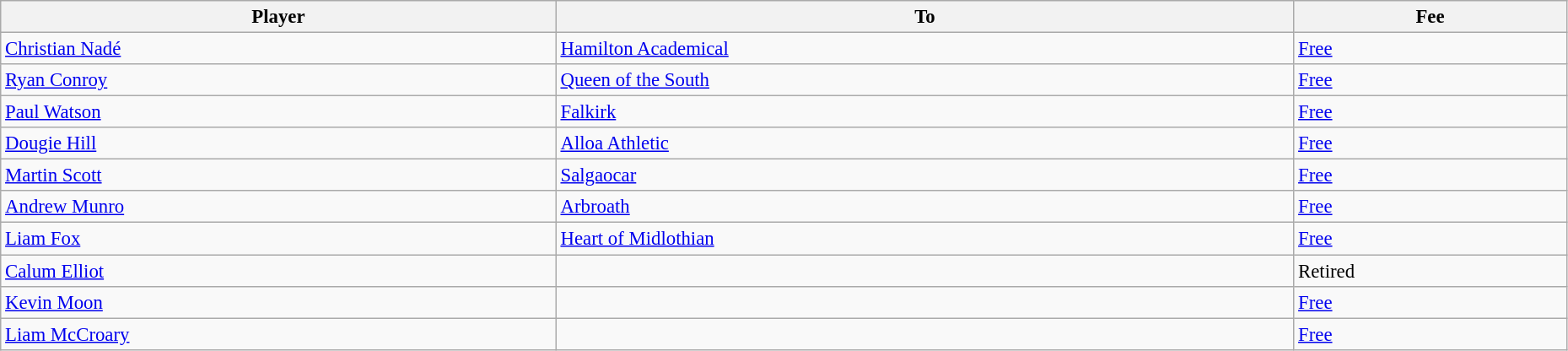<table class="wikitable" style="text-align:center; font-size:95%;width:98%; text-align:left">
<tr>
<th>Player</th>
<th>To</th>
<th>Fee</th>
</tr>
<tr>
<td> <a href='#'>Christian Nadé</a></td>
<td> <a href='#'>Hamilton Academical</a></td>
<td><a href='#'>Free</a></td>
</tr>
<tr>
<td> <a href='#'>Ryan Conroy</a></td>
<td> <a href='#'>Queen of the South</a></td>
<td><a href='#'>Free</a></td>
</tr>
<tr>
<td> <a href='#'>Paul Watson</a></td>
<td> <a href='#'>Falkirk</a></td>
<td><a href='#'>Free</a></td>
</tr>
<tr>
<td> <a href='#'>Dougie Hill</a></td>
<td> <a href='#'>Alloa Athletic</a></td>
<td><a href='#'>Free</a></td>
</tr>
<tr>
<td> <a href='#'>Martin Scott</a></td>
<td> <a href='#'>Salgaocar</a></td>
<td><a href='#'>Free</a></td>
</tr>
<tr>
<td> <a href='#'>Andrew Munro</a></td>
<td> <a href='#'>Arbroath</a></td>
<td><a href='#'>Free</a></td>
</tr>
<tr>
<td> <a href='#'>Liam Fox</a></td>
<td> <a href='#'>Heart of Midlothian</a></td>
<td><a href='#'>Free</a></td>
</tr>
<tr>
<td> <a href='#'>Calum Elliot</a></td>
<td></td>
<td>Retired</td>
</tr>
<tr>
<td> <a href='#'>Kevin Moon</a></td>
<td></td>
<td><a href='#'>Free</a></td>
</tr>
<tr>
<td> <a href='#'>Liam McCroary</a></td>
<td></td>
<td><a href='#'>Free</a></td>
</tr>
</table>
